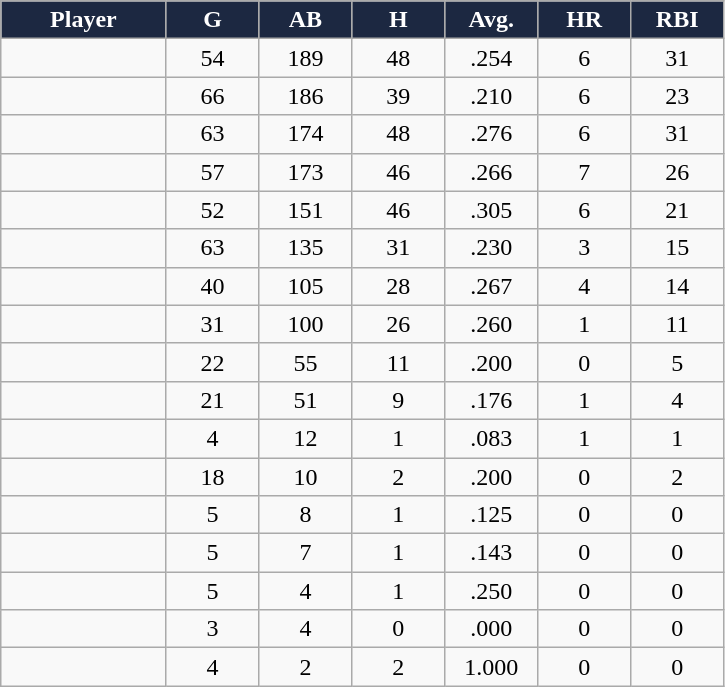<table class="wikitable sortable">
<tr>
<th style="background:#1c2841;color:white;" width="16%">Player</th>
<th style="background:#1c2841;color:white;" width="9%">G</th>
<th style="background:#1c2841;color:white;" width="9%">AB</th>
<th style="background:#1c2841;color:white;" width="9%">H</th>
<th style="background:#1c2841;color:white;" width="9%">Avg.</th>
<th style="background:#1c2841;color:white;" width="9%">HR</th>
<th style="background:#1c2841;color:white;" width="9%">RBI</th>
</tr>
<tr align="center">
<td></td>
<td>54</td>
<td>189</td>
<td>48</td>
<td>.254</td>
<td>6</td>
<td>31</td>
</tr>
<tr align="center">
<td></td>
<td>66</td>
<td>186</td>
<td>39</td>
<td>.210</td>
<td>6</td>
<td>23</td>
</tr>
<tr align="center">
<td></td>
<td>63</td>
<td>174</td>
<td>48</td>
<td>.276</td>
<td>6</td>
<td>31</td>
</tr>
<tr align="center">
<td></td>
<td>57</td>
<td>173</td>
<td>46</td>
<td>.266</td>
<td>7</td>
<td>26</td>
</tr>
<tr align="center">
<td></td>
<td>52</td>
<td>151</td>
<td>46</td>
<td>.305</td>
<td>6</td>
<td>21</td>
</tr>
<tr align="center">
<td></td>
<td>63</td>
<td>135</td>
<td>31</td>
<td>.230</td>
<td>3</td>
<td>15</td>
</tr>
<tr align="center">
<td></td>
<td>40</td>
<td>105</td>
<td>28</td>
<td>.267</td>
<td>4</td>
<td>14</td>
</tr>
<tr align="center">
<td></td>
<td>31</td>
<td>100</td>
<td>26</td>
<td>.260</td>
<td>1</td>
<td>11</td>
</tr>
<tr align="center">
<td></td>
<td>22</td>
<td>55</td>
<td>11</td>
<td>.200</td>
<td>0</td>
<td>5</td>
</tr>
<tr align="center">
<td></td>
<td>21</td>
<td>51</td>
<td>9</td>
<td>.176</td>
<td>1</td>
<td>4</td>
</tr>
<tr align="center">
<td></td>
<td>4</td>
<td>12</td>
<td>1</td>
<td>.083</td>
<td>1</td>
<td>1</td>
</tr>
<tr align="center">
<td></td>
<td>18</td>
<td>10</td>
<td>2</td>
<td>.200</td>
<td>0</td>
<td>2</td>
</tr>
<tr align="center">
<td></td>
<td>5</td>
<td>8</td>
<td>1</td>
<td>.125</td>
<td>0</td>
<td>0</td>
</tr>
<tr align=center>
<td></td>
<td>5</td>
<td>7</td>
<td>1</td>
<td>.143</td>
<td>0</td>
<td>0</td>
</tr>
<tr align="center">
<td></td>
<td>5</td>
<td>4</td>
<td>1</td>
<td>.250</td>
<td>0</td>
<td>0</td>
</tr>
<tr align="center">
<td></td>
<td>3</td>
<td>4</td>
<td>0</td>
<td>.000</td>
<td>0</td>
<td>0</td>
</tr>
<tr align="center">
<td></td>
<td>4</td>
<td>2</td>
<td>2</td>
<td>1.000</td>
<td>0</td>
<td>0</td>
</tr>
</table>
